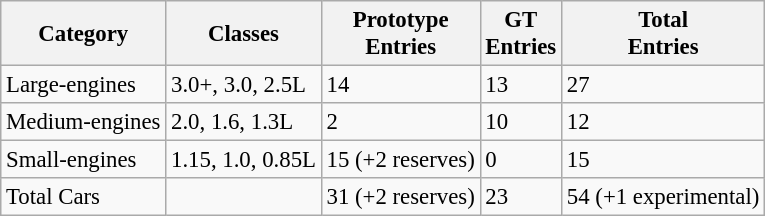<table class="wikitable" style="font-size: 95%;">
<tr>
<th>Category</th>
<th>Classes</th>
<th>Prototype<br>Entries</th>
<th>GT<br>Entries</th>
<th>Total<br>Entries</th>
</tr>
<tr>
<td>Large-engines</td>
<td>3.0+, 3.0, 2.5L</td>
<td>14</td>
<td>13</td>
<td>27</td>
</tr>
<tr>
<td>Medium-engines</td>
<td>2.0, 1.6, 1.3L</td>
<td>2</td>
<td>10</td>
<td>12</td>
</tr>
<tr>
<td>Small-engines</td>
<td>1.15, 1.0, 0.85L</td>
<td>15 (+2 reserves)</td>
<td>0</td>
<td>15</td>
</tr>
<tr>
<td>Total Cars</td>
<td></td>
<td>31 (+2 reserves)</td>
<td>23</td>
<td>54 (+1 experimental)</td>
</tr>
</table>
